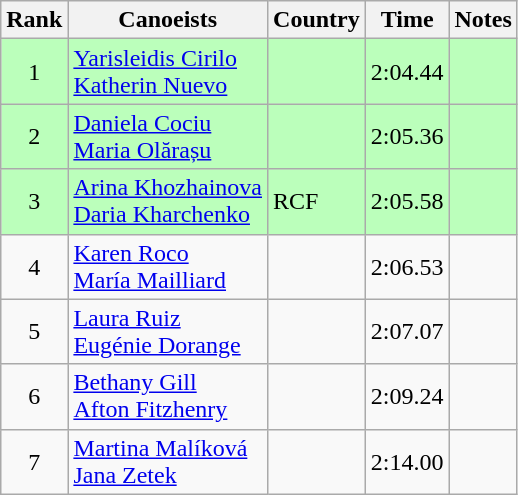<table class="wikitable" style="text-align:center">
<tr>
<th>Rank</th>
<th>Canoeists</th>
<th>Country</th>
<th>Time</th>
<th>Notes</th>
</tr>
<tr bgcolor=bbffbb>
<td>1</td>
<td align="left"><a href='#'>Yarisleidis Cirilo</a><br><a href='#'>Katherin Nuevo</a></td>
<td align="left"></td>
<td>2:04.44</td>
<td></td>
</tr>
<tr bgcolor=bbffbb>
<td>2</td>
<td align="left"><a href='#'>Daniela Cociu</a><br><a href='#'>Maria Olărașu</a></td>
<td align="left"></td>
<td>2:05.36</td>
<td></td>
</tr>
<tr bgcolor=bbffbb>
<td>3</td>
<td align="left"><a href='#'>Arina Khozhainova</a><br><a href='#'>Daria Kharchenko</a></td>
<td align="left"> RCF</td>
<td>2:05.58</td>
<td></td>
</tr>
<tr>
<td>4</td>
<td align="left"><a href='#'>Karen Roco</a><br><a href='#'>María Mailliard</a></td>
<td align="left"></td>
<td>2:06.53</td>
<td></td>
</tr>
<tr>
<td>5</td>
<td align="left"><a href='#'>Laura Ruiz</a><br><a href='#'>Eugénie Dorange</a></td>
<td align="left"></td>
<td>2:07.07</td>
<td></td>
</tr>
<tr>
<td>6</td>
<td align="left"><a href='#'>Bethany Gill</a><br><a href='#'>Afton Fitzhenry</a></td>
<td align="left"></td>
<td>2:09.24</td>
<td></td>
</tr>
<tr>
<td>7</td>
<td align="left"><a href='#'>Martina Malíková</a><br><a href='#'>Jana Zetek</a></td>
<td align="left"></td>
<td>2:14.00</td>
<td></td>
</tr>
</table>
